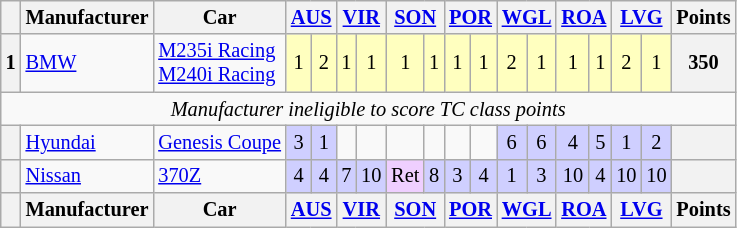<table class="wikitable" style="font-size:85%; text-align:center;">
<tr>
<th></th>
<th>Manufacturer</th>
<th>Car</th>
<th colspan=2><a href='#'>AUS</a><br></th>
<th colspan=2><a href='#'>VIR</a><br></th>
<th colspan=2><a href='#'>SON</a><br></th>
<th colspan=2><a href='#'>POR</a><br></th>
<th colspan=2><a href='#'>WGL</a><br></th>
<th colspan=2><a href='#'>ROA</a><br></th>
<th colspan=2><a href='#'>LVG</a><br></th>
<th>Points</th>
</tr>
<tr>
<th>1</th>
<td align=left> <a href='#'>BMW</a></td>
<td align=left><a href='#'>M235i Racing</a><br><a href='#'>M240i Racing</a></td>
<td style="background:#ffffbf;">1</td>
<td style="background:#ffffbf;">2</td>
<td style="background:#ffffbf;">1</td>
<td style="background:#ffffbf;">1</td>
<td style="background:#ffffbf;">1</td>
<td style="background:#ffffbf;">1</td>
<td style="background:#ffffbf;">1</td>
<td style="background:#ffffbf;">1</td>
<td style="background:#ffffbf;">2</td>
<td style="background:#ffffbf;">1</td>
<td style="background:#ffffbf;">1</td>
<td style="background:#ffffbf;">1</td>
<td style="background:#ffffbf;">2</td>
<td style="background:#ffffbf;">1</td>
<th>350</th>
</tr>
<tr>
<td colspan=18><em>Manufacturer ineligible to score TC class points</em></td>
</tr>
<tr>
<th></th>
<td align=left> <a href='#'>Hyundai</a></td>
<td align=left><a href='#'>Genesis Coupe</a></td>
<td style="background:#cfcfff;">3</td>
<td style="background:#cfcfff;">1</td>
<td></td>
<td></td>
<td></td>
<td></td>
<td></td>
<td></td>
<td style="background:#cfcfff;">6</td>
<td style="background:#cfcfff;">6</td>
<td style="background:#cfcfff;">4</td>
<td style="background:#cfcfff;">5</td>
<td style="background:#cfcfff;">1</td>
<td style="background:#cfcfff;">2</td>
<th></th>
</tr>
<tr>
<th></th>
<td align=left> <a href='#'>Nissan</a></td>
<td align=left><a href='#'>370Z</a></td>
<td style="background:#cfcfff;">4</td>
<td style="background:#cfcfff;">4</td>
<td style="background:#cfcfff;">7</td>
<td style="background:#cfcfff;">10</td>
<td style="background:#efcfff;">Ret</td>
<td style="background:#cfcfff;">8</td>
<td style="background:#cfcfff;">3</td>
<td style="background:#cfcfff;">4</td>
<td style="background:#cfcfff;">1</td>
<td style="background:#cfcfff;">3</td>
<td style="background:#cfcfff;">10</td>
<td style="background:#cfcfff;">4</td>
<td style="background:#cfcfff;">10</td>
<td style="background:#cfcfff;">10</td>
<th></th>
</tr>
<tr>
<th></th>
<th>Manufacturer</th>
<th>Car</th>
<th colspan=2><a href='#'>AUS</a><br></th>
<th colspan=2><a href='#'>VIR</a><br></th>
<th colspan=2><a href='#'>SON</a><br></th>
<th colspan=2><a href='#'>POR</a><br></th>
<th colspan=2><a href='#'>WGL</a><br></th>
<th colspan=2><a href='#'>ROA</a><br></th>
<th colspan=2><a href='#'>LVG</a><br></th>
<th>Points</th>
</tr>
</table>
